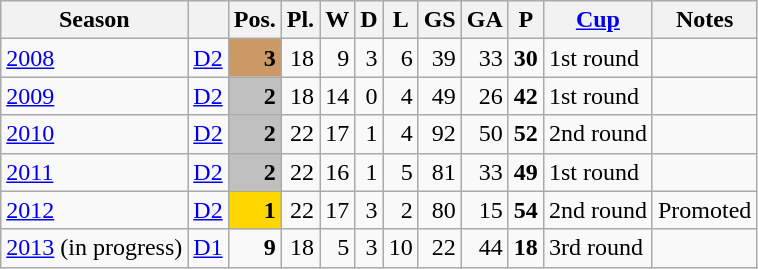<table class="wikitable">
<tr>
<th>Season</th>
<th></th>
<th>Pos.</th>
<th>Pl.</th>
<th>W</th>
<th>D</th>
<th>L</th>
<th>GS</th>
<th>GA</th>
<th>P</th>
<th><a href='#'>Cup</a></th>
<th>Notes</th>
</tr>
<tr>
<td><a href='#'>2008</a></td>
<td><a href='#'>D2</a></td>
<td align=right bgcolor=cc9966><strong>3</strong></td>
<td align=right>18</td>
<td align=right>9</td>
<td align=right>3</td>
<td align=right>6</td>
<td align=right>39</td>
<td align=right>33</td>
<td align=right><strong>30</strong></td>
<td>1st round</td>
<td></td>
</tr>
<tr>
<td><a href='#'>2009</a></td>
<td><a href='#'>D2</a></td>
<td align=right bgcolor=silver><strong>2</strong></td>
<td align=right>18</td>
<td align=right>14</td>
<td align=right>0</td>
<td align=right>4</td>
<td align=right>49</td>
<td align=right>26</td>
<td align=right><strong>42</strong></td>
<td>1st round</td>
<td></td>
</tr>
<tr>
<td><a href='#'>2010</a></td>
<td><a href='#'>D2</a></td>
<td align=right bgcolor=silver><strong>2</strong></td>
<td align=right>22</td>
<td align=right>17</td>
<td align=right>1</td>
<td align=right>4</td>
<td align=right>92</td>
<td align=right>50</td>
<td align=right><strong>52</strong></td>
<td>2nd round</td>
<td></td>
</tr>
<tr>
<td><a href='#'>2011</a></td>
<td><a href='#'>D2</a></td>
<td align=right bgcolor=silver><strong>2</strong></td>
<td align=right>22</td>
<td align=right>16</td>
<td align=right>1</td>
<td align=right>5</td>
<td align=right>81</td>
<td align=right>33</td>
<td align=right><strong>49</strong></td>
<td>1st round</td>
<td></td>
</tr>
<tr>
<td><a href='#'>2012</a></td>
<td><a href='#'>D2</a></td>
<td align=right bgcolor=gold><strong>1</strong></td>
<td align=right>22</td>
<td align=right>17</td>
<td align=right>3</td>
<td align=right>2</td>
<td align=right>80</td>
<td align=right>15</td>
<td align=right><strong>54</strong></td>
<td>2nd round</td>
<td>Promoted</td>
</tr>
<tr>
<td><a href='#'>2013</a> (in progress)</td>
<td><a href='#'>D1</a></td>
<td align=right><strong>9</strong></td>
<td align=right>18</td>
<td align=right>5</td>
<td align=right>3</td>
<td align=right>10</td>
<td align=right>22</td>
<td align=right>44</td>
<td align=right><strong>18</strong></td>
<td>3rd round</td>
<td></td>
</tr>
</table>
